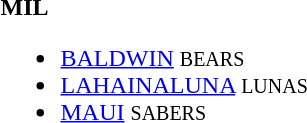<table>
<tr>
<td><strong>MIL</strong><br><ul><li><a href='#'>BALDWIN</a> <small>BEARS</small></li><li><a href='#'>LAHAINALUNA</a> <small>LUNAS</small></li><li><a href='#'>MAUI</a> <small>SABERS</small></li></ul></td>
</tr>
</table>
